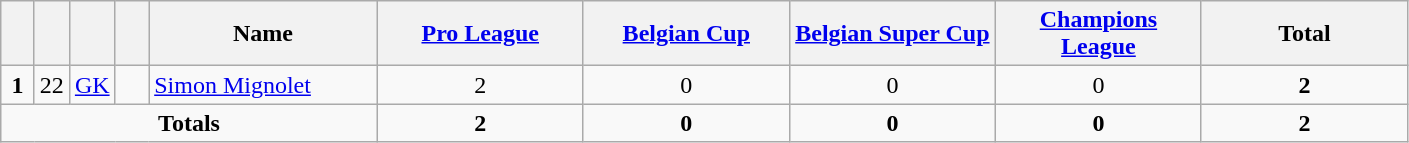<table class="wikitable" style="text-align:center">
<tr>
<th width=15></th>
<th width=15></th>
<th width=15></th>
<th width=15></th>
<th width=145>Name</th>
<th width=130><a href='#'>Pro League</a></th>
<th width=130><a href='#'>Belgian Cup</a></th>
<th width=130><a href='#'>Belgian Super Cup</a></th>
<th width=130><a href='#'>Champions League</a></th>
<th width=130>Total</th>
</tr>
<tr>
<td rowspan="1"><strong>1</strong></td>
<td>22</td>
<td><a href='#'>GK</a></td>
<td></td>
<td align=left><a href='#'>Simon Mignolet</a></td>
<td>2</td>
<td>0</td>
<td>0</td>
<td>0</td>
<td><strong>2</strong></td>
</tr>
<tr>
<td colspan=5><strong>Totals</strong></td>
<td><strong>2</strong></td>
<td><strong>0</strong></td>
<td><strong>0</strong></td>
<td><strong>0</strong></td>
<td><strong>2</strong></td>
</tr>
</table>
